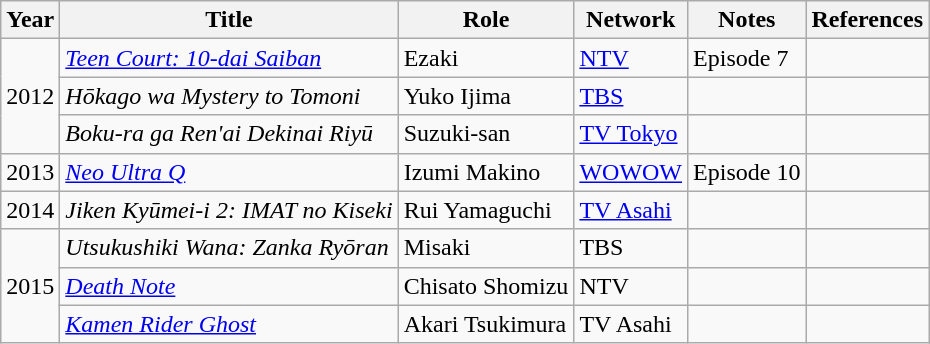<table class="wikitable">
<tr>
<th>Year</th>
<th>Title</th>
<th>Role</th>
<th>Network</th>
<th>Notes</th>
<th>References</th>
</tr>
<tr>
<td rowspan="3">2012</td>
<td><em><a href='#'>Teen Court: 10-dai Saiban</a></em></td>
<td>Ezaki</td>
<td><a href='#'>NTV</a></td>
<td>Episode 7</td>
<td></td>
</tr>
<tr>
<td><em>Hōkago wa Mystery to Tomoni</em></td>
<td>Yuko Ijima</td>
<td><a href='#'>TBS</a></td>
<td></td>
<td></td>
</tr>
<tr>
<td><em>Boku-ra ga Ren'ai Dekinai Riyū</em></td>
<td>Suzuki-san</td>
<td><a href='#'>TV Tokyo</a></td>
<td></td>
<td></td>
</tr>
<tr>
<td>2013</td>
<td><em><a href='#'>Neo Ultra Q</a></em></td>
<td>Izumi Makino</td>
<td><a href='#'>WOWOW</a></td>
<td>Episode 10</td>
<td></td>
</tr>
<tr>
<td>2014</td>
<td><em>Jiken Kyūmei-i 2: IMAT no Kiseki</em></td>
<td>Rui Yamaguchi</td>
<td><a href='#'>TV Asahi</a></td>
<td></td>
<td></td>
</tr>
<tr>
<td rowspan="3">2015</td>
<td><em>Utsukushiki Wana: Zanka Ryōran</em></td>
<td>Misaki</td>
<td>TBS</td>
<td></td>
<td></td>
</tr>
<tr>
<td><em><a href='#'>Death Note</a></em></td>
<td>Chisato Shomizu</td>
<td>NTV</td>
<td></td>
<td></td>
</tr>
<tr>
<td><em><a href='#'>Kamen Rider Ghost</a></em></td>
<td>Akari Tsukimura</td>
<td>TV Asahi</td>
<td></td>
<td></td>
</tr>
</table>
